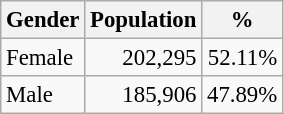<table class="wikitable" style="font-size: 95%; text-align: right">
<tr>
<th>Gender</th>
<th>Population</th>
<th>%</th>
</tr>
<tr>
<td align=left>Female</td>
<td>202,295</td>
<td>52.11%</td>
</tr>
<tr>
<td align=left>Male</td>
<td>185,906</td>
<td>47.89%</td>
</tr>
</table>
